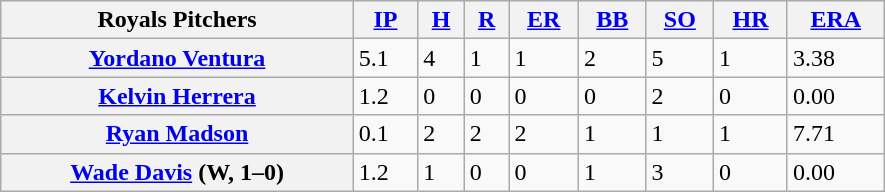<table class="wikitable" style=width:590px;>
<tr>
<th>Royals Pitchers</th>
<th><a href='#'>IP</a></th>
<th><a href='#'>H</a></th>
<th><a href='#'>R</a></th>
<th><a href='#'>ER</a></th>
<th><a href='#'>BB</a></th>
<th><a href='#'>SO</a></th>
<th><a href='#'>HR</a></th>
<th><a href='#'>ERA</a></th>
</tr>
<tr>
<th><a href='#'>Yordano Ventura</a></th>
<td>5.1</td>
<td>4</td>
<td>1</td>
<td>1</td>
<td>2</td>
<td>5</td>
<td>1</td>
<td>3.38</td>
</tr>
<tr>
<th><a href='#'>Kelvin Herrera</a></th>
<td>1.2</td>
<td>0</td>
<td>0</td>
<td>0</td>
<td>0</td>
<td>2</td>
<td>0</td>
<td>0.00</td>
</tr>
<tr>
<th><a href='#'>Ryan Madson</a></th>
<td>0.1</td>
<td>2</td>
<td>2</td>
<td>2</td>
<td>1</td>
<td>1</td>
<td>1</td>
<td>7.71</td>
</tr>
<tr>
<th><a href='#'>Wade Davis</a> (W, 1–0)</th>
<td>1.2</td>
<td>1</td>
<td>0</td>
<td>0</td>
<td>1</td>
<td>3</td>
<td>0</td>
<td>0.00</td>
</tr>
</table>
